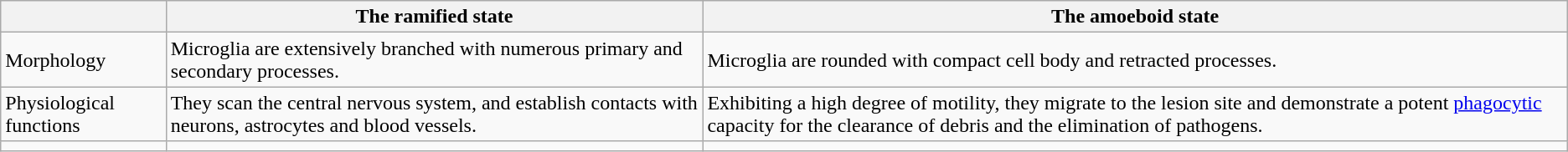<table class="wikitable">
<tr>
<th></th>
<th>The ramified state</th>
<th>The amoeboid state</th>
</tr>
<tr>
<td>Morphology</td>
<td>Microglia are extensively branched with numerous primary and secondary processes.</td>
<td>Microglia are rounded with compact cell body and retracted processes.</td>
</tr>
<tr>
<td>Physiological functions</td>
<td>They scan the central nervous system, and establish contacts with neurons, astrocytes and blood vessels.</td>
<td>Exhibiting a high degree of motility, they migrate to the lesion site and demonstrate a potent <a href='#'>phagocytic</a> capacity for the clearance of debris and the elimination of pathogens.</td>
</tr>
<tr>
<td></td>
<td></td>
<td></td>
</tr>
</table>
